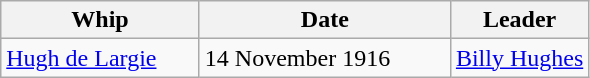<table class=wikitable>
<tr>
<th width=125px>Whip</th>
<th width=160px>Date</th>
<th>Leader</th>
</tr>
<tr>
<td><a href='#'>Hugh de Largie</a></td>
<td>14 November 1916</td>
<td><a href='#'>Billy Hughes</a></td>
</tr>
</table>
